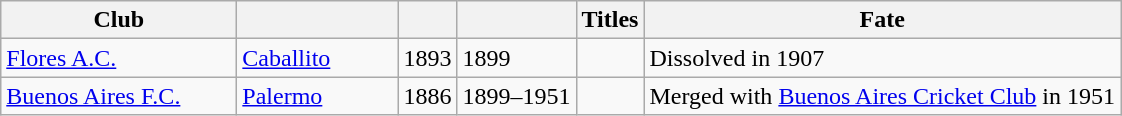<table class="wikitable sortable">
<tr>
<th width=150px>Club</th>
<th width=100px></th>
<th></th>
<th></th>
<th>Titles</th>
<th>Fate</th>
</tr>
<tr>
<td><a href='#'>Flores A.C.</a></td>
<td><a href='#'>Caballito</a></td>
<td>1893</td>
<td>1899</td>
<td></td>
<td>Dissolved in 1907</td>
</tr>
<tr>
<td><a href='#'>Buenos Aires F.C.</a></td>
<td><a href='#'>Palermo</a></td>
<td>1886</td>
<td>1899–1951</td>
<td></td>
<td>Merged with <a href='#'>Buenos Aires Cricket Club</a> in 1951</td>
</tr>
</table>
